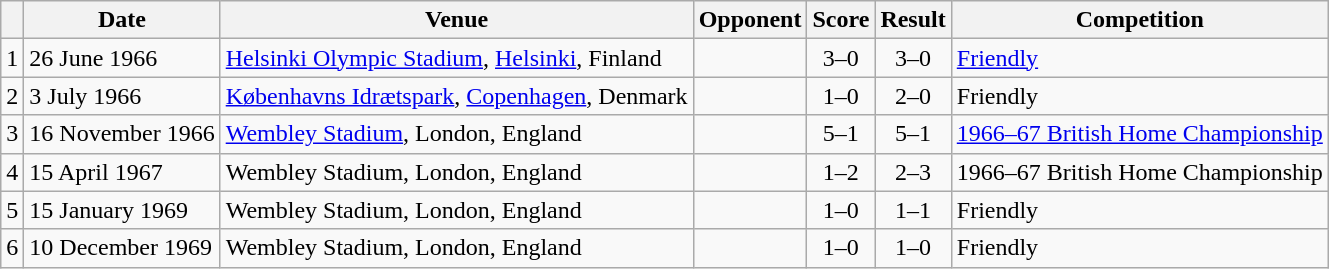<table class="wikitable sortable">
<tr>
<th scope="col"></th>
<th scope="col">Date</th>
<th scope="col">Venue</th>
<th scope="col">Opponent</th>
<th scope="col">Score</th>
<th scope="col">Result</th>
<th scope="col">Competition</th>
</tr>
<tr>
<td align="center">1</td>
<td>26 June 1966</td>
<td><a href='#'>Helsinki Olympic Stadium</a>, <a href='#'>Helsinki</a>, Finland</td>
<td></td>
<td align="center">3–0</td>
<td align="center">3–0</td>
<td><a href='#'>Friendly</a></td>
</tr>
<tr>
<td align="center">2</td>
<td>3 July 1966</td>
<td><a href='#'>Københavns Idrætspark</a>, <a href='#'>Copenhagen</a>, Denmark</td>
<td></td>
<td align="center">1–0</td>
<td align="center">2–0</td>
<td>Friendly</td>
</tr>
<tr>
<td align="center">3</td>
<td>16 November 1966</td>
<td><a href='#'>Wembley Stadium</a>, London, England</td>
<td></td>
<td align="center">5–1</td>
<td align="center">5–1</td>
<td><a href='#'>1966–67 British Home Championship</a></td>
</tr>
<tr>
<td align="center">4</td>
<td>15 April 1967</td>
<td>Wembley Stadium, London, England</td>
<td></td>
<td align="center">1–2</td>
<td align="center">2–3</td>
<td>1966–67 British Home Championship</td>
</tr>
<tr>
<td align="center">5</td>
<td>15 January 1969</td>
<td>Wembley Stadium, London, England</td>
<td></td>
<td align="center">1–0</td>
<td align="center">1–1</td>
<td>Friendly</td>
</tr>
<tr>
<td align="center">6</td>
<td>10 December 1969</td>
<td>Wembley Stadium, London, England</td>
<td></td>
<td align="center">1–0</td>
<td align="center">1–0</td>
<td>Friendly</td>
</tr>
</table>
